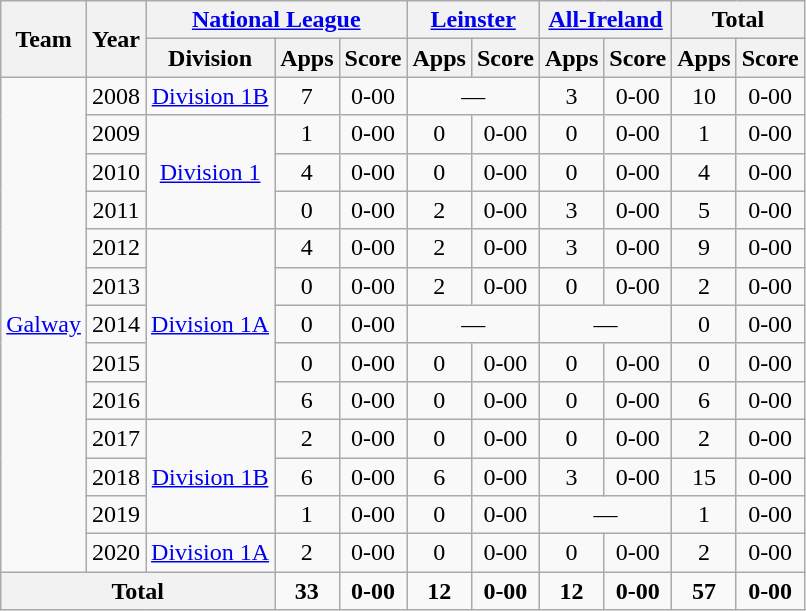<table class="wikitable" style="text-align:center">
<tr>
<th rowspan="2">Team</th>
<th rowspan="2">Year</th>
<th colspan="3"><a href='#'>National League</a></th>
<th colspan="2"><a href='#'>Leinster</a></th>
<th colspan="2"><a href='#'>All-Ireland</a></th>
<th colspan="2">Total</th>
</tr>
<tr>
<th>Division</th>
<th>Apps</th>
<th>Score</th>
<th>Apps</th>
<th>Score</th>
<th>Apps</th>
<th>Score</th>
<th>Apps</th>
<th>Score</th>
</tr>
<tr>
<td rowspan="13"><a href='#'>Galway</a></td>
<td>2008</td>
<td rowspan="1"><a href='#'>Division 1B</a></td>
<td>7</td>
<td>0-00</td>
<td colspan=2>—</td>
<td>3</td>
<td>0-00</td>
<td>10</td>
<td>0-00</td>
</tr>
<tr>
<td>2009</td>
<td rowspan="3"><a href='#'>Division 1</a></td>
<td>1</td>
<td>0-00</td>
<td>0</td>
<td>0-00</td>
<td>0</td>
<td>0-00</td>
<td>1</td>
<td>0-00</td>
</tr>
<tr>
<td>2010</td>
<td>4</td>
<td>0-00</td>
<td>0</td>
<td>0-00</td>
<td>0</td>
<td>0-00</td>
<td>4</td>
<td>0-00</td>
</tr>
<tr>
<td>2011</td>
<td>0</td>
<td>0-00</td>
<td>2</td>
<td>0-00</td>
<td>3</td>
<td>0-00</td>
<td>5</td>
<td>0-00</td>
</tr>
<tr>
<td>2012</td>
<td rowspan="5"><a href='#'>Division 1A</a></td>
<td>4</td>
<td>0-00</td>
<td>2</td>
<td>0-00</td>
<td>3</td>
<td>0-00</td>
<td>9</td>
<td>0-00</td>
</tr>
<tr>
<td>2013</td>
<td>0</td>
<td>0-00</td>
<td>2</td>
<td>0-00</td>
<td>0</td>
<td>0-00</td>
<td>2</td>
<td>0-00</td>
</tr>
<tr>
<td>2014</td>
<td>0</td>
<td>0-00</td>
<td colspan=2>—</td>
<td colspan=2>—</td>
<td>0</td>
<td>0-00</td>
</tr>
<tr>
<td>2015</td>
<td>0</td>
<td>0-00</td>
<td>0</td>
<td>0-00</td>
<td>0</td>
<td>0-00</td>
<td>0</td>
<td>0-00</td>
</tr>
<tr>
<td>2016</td>
<td>6</td>
<td>0-00</td>
<td>0</td>
<td>0-00</td>
<td>0</td>
<td>0-00</td>
<td>6</td>
<td>0-00</td>
</tr>
<tr>
<td>2017</td>
<td rowspan="3"><a href='#'>Division 1B</a></td>
<td>2</td>
<td>0-00</td>
<td>0</td>
<td>0-00</td>
<td>0</td>
<td>0-00</td>
<td>2</td>
<td>0-00</td>
</tr>
<tr>
<td>2018</td>
<td>6</td>
<td>0-00</td>
<td>6</td>
<td>0-00</td>
<td>3</td>
<td>0-00</td>
<td>15</td>
<td>0-00</td>
</tr>
<tr>
<td>2019</td>
<td>1</td>
<td>0-00</td>
<td>0</td>
<td>0-00</td>
<td colspan=2>—</td>
<td>1</td>
<td>0-00</td>
</tr>
<tr>
<td>2020</td>
<td rowspan="1"><a href='#'>Division 1A</a></td>
<td>2</td>
<td>0-00</td>
<td>0</td>
<td>0-00</td>
<td>0</td>
<td>0-00</td>
<td>2</td>
<td>0-00</td>
</tr>
<tr>
<th colspan="3">Total</th>
<td><strong>33</strong></td>
<td><strong>0-00</strong></td>
<td><strong>12</strong></td>
<td><strong>0-00</strong></td>
<td><strong>12</strong></td>
<td><strong>0-00</strong></td>
<td><strong>57</strong></td>
<td><strong>0-00</strong></td>
</tr>
</table>
